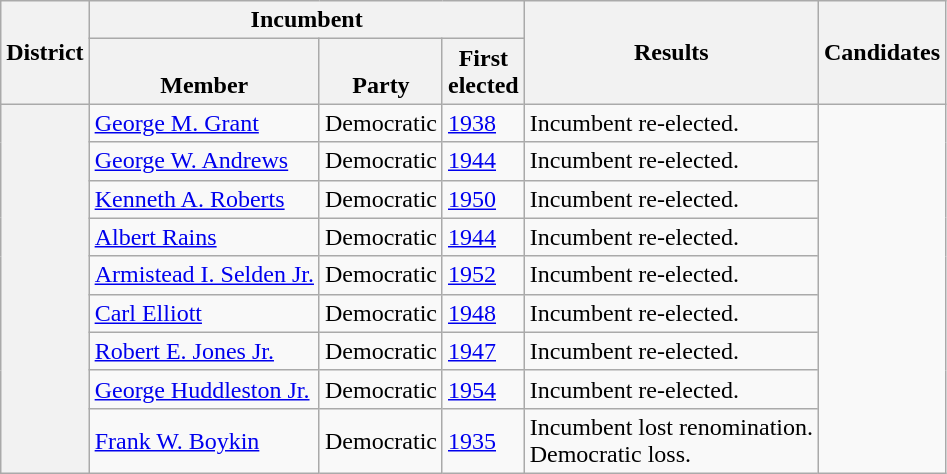<table class="wikitable sortable">
<tr>
<th rowspan=2>District</th>
<th colspan=3>Incumbent</th>
<th rowspan=2>Results</th>
<th rowspan=2 class="unsortable">Candidates</th>
</tr>
<tr valign=bottom>
<th>Member</th>
<th>Party</th>
<th>First<br>elected</th>
</tr>
<tr>
<th rowspan=9></th>
<td><a href='#'>George M. Grant</a><br></td>
<td>Democratic</td>
<td><a href='#'>1938</a></td>
<td>Incumbent re-elected.</td>
<td rowspan=9 nowrap></td>
</tr>
<tr>
<td><a href='#'>George W. Andrews</a><br></td>
<td>Democratic</td>
<td><a href='#'>1944</a></td>
<td>Incumbent re-elected.</td>
</tr>
<tr>
<td><a href='#'>Kenneth A. Roberts</a><br></td>
<td>Democratic</td>
<td><a href='#'>1950</a></td>
<td>Incumbent re-elected.</td>
</tr>
<tr>
<td><a href='#'>Albert Rains</a><br></td>
<td>Democratic</td>
<td><a href='#'>1944</a></td>
<td>Incumbent re-elected.</td>
</tr>
<tr>
<td><a href='#'>Armistead I. Selden Jr.</a><br></td>
<td>Democratic</td>
<td><a href='#'>1952</a></td>
<td>Incumbent re-elected.</td>
</tr>
<tr>
<td><a href='#'>Carl Elliott</a><br></td>
<td>Democratic</td>
<td><a href='#'>1948</a></td>
<td>Incumbent re-elected.</td>
</tr>
<tr>
<td><a href='#'>Robert E. Jones Jr.</a><br></td>
<td>Democratic</td>
<td><a href='#'>1947 </a></td>
<td>Incumbent re-elected.</td>
</tr>
<tr>
<td><a href='#'>George Huddleston Jr.</a><br></td>
<td>Democratic</td>
<td><a href='#'>1954</a></td>
<td>Incumbent re-elected.</td>
</tr>
<tr>
<td><a href='#'>Frank W. Boykin</a><br></td>
<td>Democratic</td>
<td><a href='#'>1935 </a></td>
<td>Incumbent lost renomination.<br>Democratic loss.</td>
</tr>
</table>
